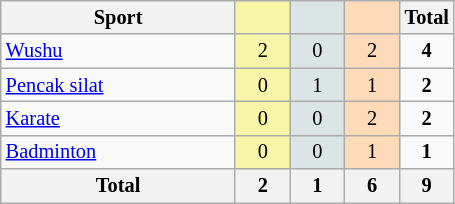<table class="wikitable sortable" style="font-size:85%; text-align:center;">
<tr>
<th width=150>Sport</th>
<th scope="col" width=30 style="background:#F7F6A8;"></th>
<th scope="col" width=30 style="background:#DCE5E5;"></th>
<th scope="col" width=30 style="background:#FFDAB9;"></th>
<th width=30>Total</th>
</tr>
<tr>
<td align=left> <a href='#'>Wushu</a></td>
<td style="background:#F7F6A8;">2</td>
<td style="background:#DCE5E5;">0</td>
<td style="background:#FFDAB9;">2</td>
<td><strong>4</strong></td>
</tr>
<tr>
<td align=left> <a href='#'>Pencak silat</a></td>
<td style="background:#F7F6A8;">0</td>
<td style="background:#DCE5E5;">1</td>
<td style="background:#FFDAB9;">1</td>
<td><strong>2</strong></td>
</tr>
<tr>
<td align=left> <a href='#'>Karate</a></td>
<td style="background:#F7F6A8;">0</td>
<td style="background:#DCE5E5;">0</td>
<td style="background:#FFDAB9;">2</td>
<td><strong>2</strong></td>
</tr>
<tr>
<td align=left> <a href='#'>Badminton</a></td>
<td style="background:#F7F6A8;">0</td>
<td style="background:#DCE5E5;">0</td>
<td style="background:#FFDAB9;">1</td>
<td><strong>1</strong></td>
</tr>
<tr class="sortbottom">
<th>Total</th>
<th>2</th>
<th>1</th>
<th>6</th>
<th>9</th>
</tr>
</table>
